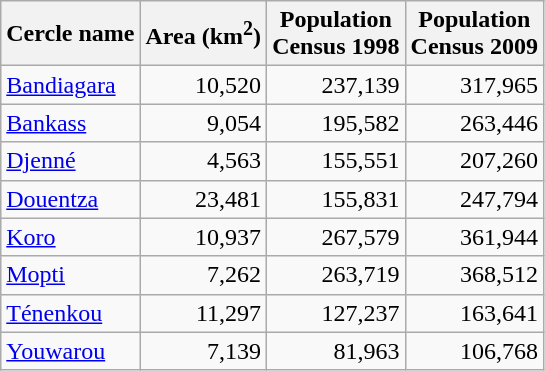<table class="sortable wikitable">
<tr>
<th>Cercle name</th>
<th>Area (km<sup>2</sup>)</th>
<th>Population<br>Census 1998</th>
<th>Population<br>Census 2009</th>
</tr>
<tr>
<td><a href='#'>Bandiagara</a></td>
<td align="right">10,520</td>
<td align="right">237,139</td>
<td align="right">317,965</td>
</tr>
<tr>
<td><a href='#'>Bankass</a></td>
<td align="right">9,054</td>
<td align="right">195,582</td>
<td align="right">263,446</td>
</tr>
<tr>
<td><a href='#'>Djenné</a></td>
<td align="right">4,563</td>
<td align="right">155,551</td>
<td align="right">207,260</td>
</tr>
<tr>
<td><a href='#'>Douentza</a></td>
<td align="right">23,481</td>
<td align="right">155,831</td>
<td align="right">247,794</td>
</tr>
<tr>
<td><a href='#'>Koro</a></td>
<td align="right">10,937</td>
<td align="right">267,579</td>
<td align="right">361,944</td>
</tr>
<tr>
<td><a href='#'>Mopti</a></td>
<td align="right">7,262</td>
<td align="right">263,719</td>
<td align="right">368,512</td>
</tr>
<tr>
<td><a href='#'>Ténenkou</a></td>
<td align="right">11,297</td>
<td align="right">127,237</td>
<td align="right">163,641</td>
</tr>
<tr>
<td><a href='#'>Youwarou</a></td>
<td align="right">7,139</td>
<td align="right">81,963</td>
<td align="right">106,768</td>
</tr>
</table>
